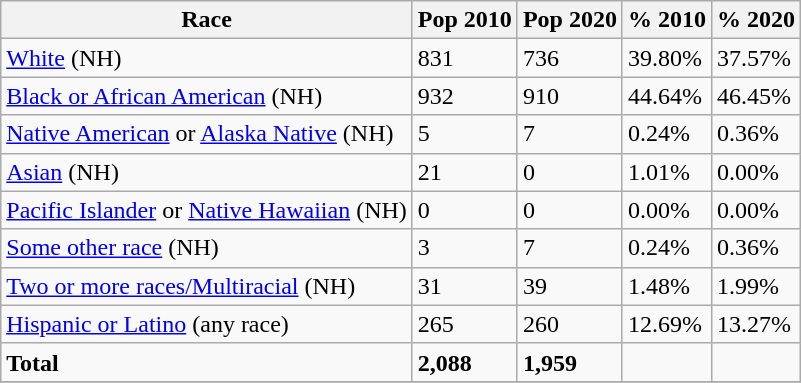<table class="wikitable">
<tr>
<th>Race</th>
<th>Pop 2010</th>
<th>Pop 2020</th>
<th>% 2010</th>
<th>% 2020</th>
</tr>
<tr>
<td><a href='#'>White</a> (NH)</td>
<td>831</td>
<td>736</td>
<td>39.80%</td>
<td>37.57%</td>
</tr>
<tr>
<td><a href='#'>Black or African American</a> (NH)</td>
<td>932</td>
<td>910</td>
<td>44.64%</td>
<td>46.45%</td>
</tr>
<tr>
<td><a href='#'>Native American</a> or <a href='#'>Alaska Native</a> (NH)</td>
<td>5</td>
<td>7</td>
<td>0.24%</td>
<td>0.36%</td>
</tr>
<tr>
<td><a href='#'>Asian</a> (NH)</td>
<td>21</td>
<td>0</td>
<td>1.01%</td>
<td>0.00%</td>
</tr>
<tr>
<td><a href='#'>Pacific Islander</a> or <a href='#'>Native Hawaiian</a> (NH)</td>
<td>0</td>
<td>0</td>
<td>0.00%</td>
<td>0.00%</td>
</tr>
<tr>
<td><a href='#'>Some other race</a> (NH)</td>
<td>3</td>
<td>7</td>
<td>0.24%</td>
<td>0.36%</td>
</tr>
<tr>
<td><a href='#'>Two or more races/Multiracial</a> (NH)</td>
<td>31</td>
<td>39</td>
<td>1.48%</td>
<td>1.99%</td>
</tr>
<tr>
<td><a href='#'>Hispanic or Latino</a> (any race)</td>
<td>265</td>
<td>260</td>
<td>12.69%</td>
<td>13.27%</td>
</tr>
<tr>
<td><strong>Total</strong></td>
<td><strong>2,088</strong></td>
<td><strong>1,959</strong></td>
<td></td>
<td></td>
</tr>
<tr>
</tr>
</table>
